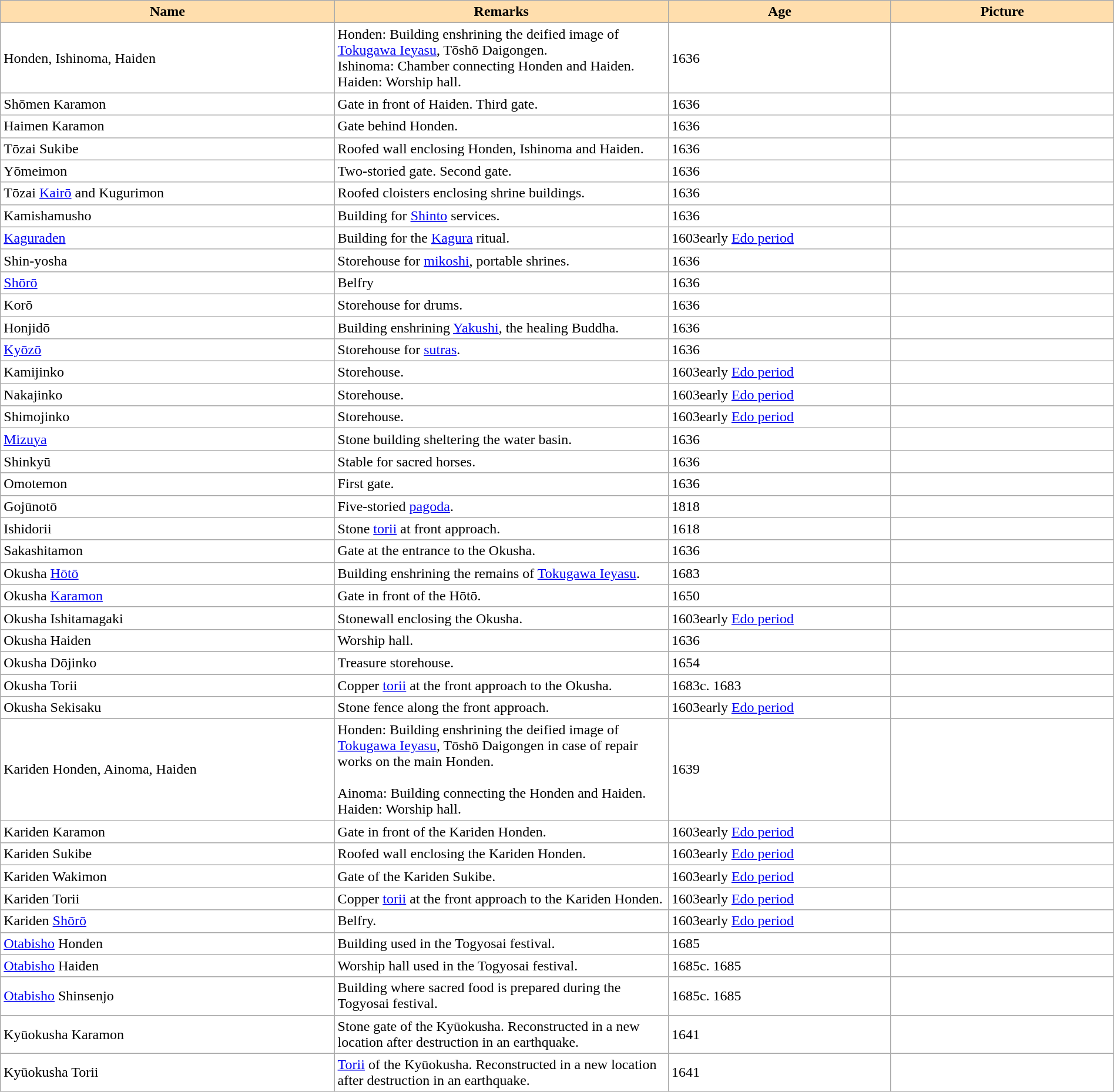<table class="wikitable sortable"  width="100%" style="background:#ffffff;">
<tr>
<th width="30%" align="left" style="background:#ffdead;">Name</th>
<th width="30%" align="left" style="background:#ffdead;">Remarks</th>
<th width="20%" align="left" style="background:#ffdead;">Age</th>
<th width="20%" align="left" style="background:#ffdead;" class="unsortable">Picture</th>
</tr>
<tr>
<td>Honden, Ishinoma, Haiden</td>
<td>Honden: Building enshrining the deified image of <a href='#'>Tokugawa Ieyasu</a>, Tōshō Daigongen.<br> Ishinoma: Chamber connecting Honden and Haiden.<br> Haiden: Worship hall.</td>
<td>1636</td>
<td></td>
</tr>
<tr>
<td>Shōmen Karamon</td>
<td>Gate in front of Haiden. Third gate.</td>
<td>1636</td>
<td></td>
</tr>
<tr>
<td>Haimen Karamon</td>
<td>Gate behind Honden.</td>
<td>1636</td>
<td></td>
</tr>
<tr>
<td>Tōzai Sukibe</td>
<td>Roofed wall enclosing Honden, Ishinoma and Haiden.</td>
<td>1636</td>
<td></td>
</tr>
<tr>
<td>Yōmeimon</td>
<td>Two-storied gate. Second gate.</td>
<td>1636</td>
<td></td>
</tr>
<tr>
<td>Tōzai <a href='#'>Kairō</a> and Kugurimon</td>
<td>Roofed cloisters enclosing shrine buildings.</td>
<td>1636</td>
<td></td>
</tr>
<tr>
<td>Kamishamusho</td>
<td>Building for <a href='#'>Shinto</a> services.</td>
<td>1636</td>
<td></td>
</tr>
<tr>
<td><a href='#'>Kaguraden</a></td>
<td>Building for the <a href='#'>Kagura</a> ritual.</td>
<td><span>1603</span>early <a href='#'>Edo period</a></td>
<td></td>
</tr>
<tr>
<td>Shin-yosha</td>
<td>Storehouse for <a href='#'>mikoshi</a>, portable shrines.</td>
<td>1636</td>
<td></td>
</tr>
<tr>
<td><a href='#'>Shōrō</a></td>
<td>Belfry</td>
<td>1636</td>
<td></td>
</tr>
<tr>
<td>Korō</td>
<td>Storehouse for drums.</td>
<td>1636</td>
<td></td>
</tr>
<tr>
<td>Honjidō</td>
<td>Building enshrining <a href='#'>Yakushi</a>, the healing Buddha.</td>
<td>1636</td>
<td></td>
</tr>
<tr>
<td><a href='#'>Kyōzō</a></td>
<td>Storehouse for <a href='#'>sutras</a>.</td>
<td>1636</td>
<td></td>
</tr>
<tr>
<td>Kamijinko</td>
<td>Storehouse.</td>
<td><span>1603</span>early <a href='#'>Edo period</a></td>
<td></td>
</tr>
<tr>
<td>Nakajinko</td>
<td>Storehouse.</td>
<td><span>1603</span>early <a href='#'>Edo period</a></td>
<td></td>
</tr>
<tr>
<td>Shimojinko</td>
<td>Storehouse.</td>
<td><span>1603</span>early <a href='#'>Edo period</a></td>
<td></td>
</tr>
<tr>
<td><a href='#'>Mizuya</a></td>
<td>Stone building sheltering the water basin.</td>
<td>1636</td>
<td></td>
</tr>
<tr>
<td>Shinkyū</td>
<td>Stable for sacred horses.</td>
<td>1636</td>
<td></td>
</tr>
<tr>
<td>Omotemon</td>
<td>First gate.</td>
<td>1636</td>
<td></td>
</tr>
<tr>
<td>Gojūnotō</td>
<td>Five-storied <a href='#'>pagoda</a>.</td>
<td>1818</td>
<td></td>
</tr>
<tr>
<td>Ishidorii</td>
<td>Stone <a href='#'>torii</a> at front approach.</td>
<td>1618</td>
<td></td>
</tr>
<tr>
<td>Sakashitamon</td>
<td>Gate at the entrance to the Okusha.</td>
<td>1636</td>
<td></td>
</tr>
<tr>
<td>Okusha <a href='#'>Hōtō</a></td>
<td>Building enshrining the remains of <a href='#'>Tokugawa Ieyasu</a>.</td>
<td>1683</td>
<td></td>
</tr>
<tr>
<td>Okusha <a href='#'>Karamon</a></td>
<td>Gate in front of the Hōtō.</td>
<td>1650</td>
<td></td>
</tr>
<tr>
<td>Okusha Ishitamagaki</td>
<td>Stonewall enclosing the Okusha.</td>
<td><span>1603</span>early <a href='#'>Edo period</a></td>
<td></td>
</tr>
<tr>
<td>Okusha Haiden</td>
<td>Worship hall.</td>
<td>1636</td>
<td></td>
</tr>
<tr>
<td>Okusha Dōjinko</td>
<td>Treasure storehouse.</td>
<td>1654</td>
<td></td>
</tr>
<tr>
<td>Okusha Torii</td>
<td>Copper <a href='#'>torii</a> at the front approach to the Okusha.</td>
<td><span>1683</span>c. 1683</td>
<td></td>
</tr>
<tr>
<td>Okusha Sekisaku</td>
<td>Stone fence along the front approach.</td>
<td><span>1603</span>early <a href='#'>Edo period</a></td>
<td></td>
</tr>
<tr>
<td>Kariden Honden, Ainoma, Haiden</td>
<td>Honden: Building enshrining the deified image of <a href='#'>Tokugawa Ieyasu</a>, Tōshō Daigongen in case of repair works on the main Honden.<br>  <br>Ainoma: Building connecting the Honden and Haiden.<br>Haiden: Worship hall.</td>
<td>1639</td>
<td></td>
</tr>
<tr>
<td>Kariden Karamon</td>
<td>Gate in front of the Kariden Honden.</td>
<td><span>1603</span>early <a href='#'>Edo period</a></td>
<td></td>
</tr>
<tr>
<td>Kariden Sukibe</td>
<td>Roofed wall enclosing the Kariden Honden.</td>
<td><span>1603</span>early <a href='#'>Edo period</a></td>
<td></td>
</tr>
<tr>
<td>Kariden Wakimon</td>
<td>Gate of the Kariden Sukibe.</td>
<td><span>1603</span>early <a href='#'>Edo period</a></td>
<td></td>
</tr>
<tr>
<td>Kariden Torii</td>
<td>Copper <a href='#'>torii</a> at the front approach to the Kariden Honden.</td>
<td><span>1603</span>early <a href='#'>Edo period</a></td>
<td></td>
</tr>
<tr>
<td>Kariden <a href='#'>Shōrō</a></td>
<td>Belfry.</td>
<td><span>1603</span>early <a href='#'>Edo period</a></td>
<td></td>
</tr>
<tr>
<td><a href='#'>Otabisho</a> Honden</td>
<td>Building used in the Togyosai festival.</td>
<td>1685</td>
<td></td>
</tr>
<tr>
<td><a href='#'>Otabisho</a> Haiden</td>
<td>Worship hall used in the Togyosai festival.</td>
<td><span>1685</span>c. 1685</td>
<td></td>
</tr>
<tr>
<td><a href='#'>Otabisho</a> Shinsenjo</td>
<td>Building where sacred food is prepared during the Togyosai festival.</td>
<td><span>1685</span>c. 1685</td>
<td></td>
</tr>
<tr>
<td>Kyūokusha Karamon</td>
<td>Stone gate of the Kyūokusha. Reconstructed in a new location after destruction in an earthquake.</td>
<td>1641</td>
<td></td>
</tr>
<tr>
<td>Kyūokusha Torii</td>
<td><a href='#'>Torii</a> of the Kyūokusha. Reconstructed in a new location after destruction in an earthquake.</td>
<td>1641</td>
<td></td>
</tr>
</table>
